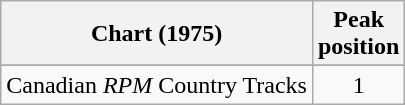<table class="wikitable sortable">
<tr>
<th align="left">Chart (1975)</th>
<th align="center">Peak<br>position</th>
</tr>
<tr>
</tr>
<tr>
<td align="left">Canadian <em>RPM</em> Country Tracks</td>
<td align="center">1</td>
</tr>
</table>
